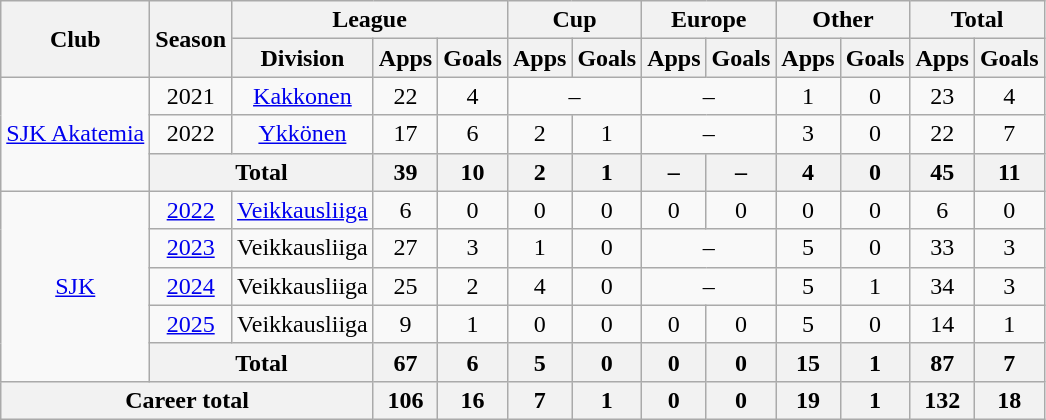<table class="wikitable" style="text-align: center;">
<tr>
<th rowspan=2>Club</th>
<th rowspan=2>Season</th>
<th colspan=3>League</th>
<th colspan=2>Cup</th>
<th colspan=2>Europe</th>
<th colspan=2>Other</th>
<th colspan=2>Total</th>
</tr>
<tr>
<th>Division</th>
<th>Apps</th>
<th>Goals</th>
<th>Apps</th>
<th>Goals</th>
<th>Apps</th>
<th>Goals</th>
<th>Apps</th>
<th>Goals</th>
<th>Apps</th>
<th>Goals</th>
</tr>
<tr>
<td rowspan=3><a href='#'>SJK Akatemia</a></td>
<td>2021</td>
<td><a href='#'>Kakkonen</a></td>
<td>22</td>
<td>4</td>
<td colspan="2">–</td>
<td colspan="2">–</td>
<td>1</td>
<td>0</td>
<td>23</td>
<td>4</td>
</tr>
<tr>
<td>2022</td>
<td><a href='#'>Ykkönen</a></td>
<td>17</td>
<td>6</td>
<td>2</td>
<td>1</td>
<td colspan="2">–</td>
<td>3</td>
<td>0</td>
<td>22</td>
<td>7</td>
</tr>
<tr>
<th colspan=2>Total</th>
<th>39</th>
<th>10</th>
<th>2</th>
<th>1</th>
<th>–</th>
<th>–</th>
<th>4</th>
<th>0</th>
<th>45</th>
<th>11</th>
</tr>
<tr>
<td rowspan="5"><a href='#'>SJK</a></td>
<td><a href='#'>2022</a></td>
<td><a href='#'>Veikkausliiga</a></td>
<td>6</td>
<td>0</td>
<td>0</td>
<td>0</td>
<td>0</td>
<td>0</td>
<td>0</td>
<td>0</td>
<td>6</td>
<td>0</td>
</tr>
<tr>
<td><a href='#'>2023</a></td>
<td>Veikkausliiga</td>
<td>27</td>
<td>3</td>
<td>1</td>
<td>0</td>
<td colspan="2">–</td>
<td>5</td>
<td>0</td>
<td>33</td>
<td>3</td>
</tr>
<tr>
<td><a href='#'>2024</a></td>
<td>Veikkausliiga</td>
<td>25</td>
<td>2</td>
<td>4</td>
<td>0</td>
<td colspan="2">–</td>
<td>5</td>
<td>1</td>
<td>34</td>
<td>3</td>
</tr>
<tr>
<td><a href='#'>2025</a></td>
<td>Veikkausliiga</td>
<td>9</td>
<td>1</td>
<td>0</td>
<td>0</td>
<td>0</td>
<td>0</td>
<td>5</td>
<td>0</td>
<td>14</td>
<td>1</td>
</tr>
<tr>
<th colspan=2>Total</th>
<th>67</th>
<th>6</th>
<th>5</th>
<th>0</th>
<th>0</th>
<th>0</th>
<th>15</th>
<th>1</th>
<th>87</th>
<th>7</th>
</tr>
<tr>
<th colspan=3>Career total</th>
<th>106</th>
<th>16</th>
<th>7</th>
<th>1</th>
<th>0</th>
<th>0</th>
<th>19</th>
<th>1</th>
<th>132</th>
<th>18</th>
</tr>
</table>
